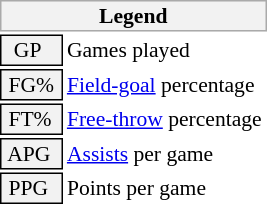<table class="toccolours" style="font-size: 90%; white-space: nowrap;">
<tr>
<th colspan="6" style="background:#f2f2f2; border:1px solid #aaa;">Legend</th>
</tr>
<tr>
<td style="background:#f2f2f2; border:1px solid black;">  GP</td>
<td>Games played</td>
</tr>
<tr>
<td style="background:#f2f2f2; border:1px solid black;"> FG% </td>
<td style="padding-right: 8px"><a href='#'>Field-goal</a> percentage</td>
</tr>
<tr>
<td style="background:#f2f2f2; border:1px solid black;"> FT% </td>
<td><a href='#'>Free-throw</a> percentage</td>
</tr>
<tr>
<td style="background:#f2f2f2; border:1px solid black;"> APG </td>
<td><a href='#'>Assists</a> per game</td>
</tr>
<tr>
<td style="background:#f2f2f2; border:1px solid black;"> PPG </td>
<td>Points per game</td>
</tr>
<tr>
</tr>
</table>
